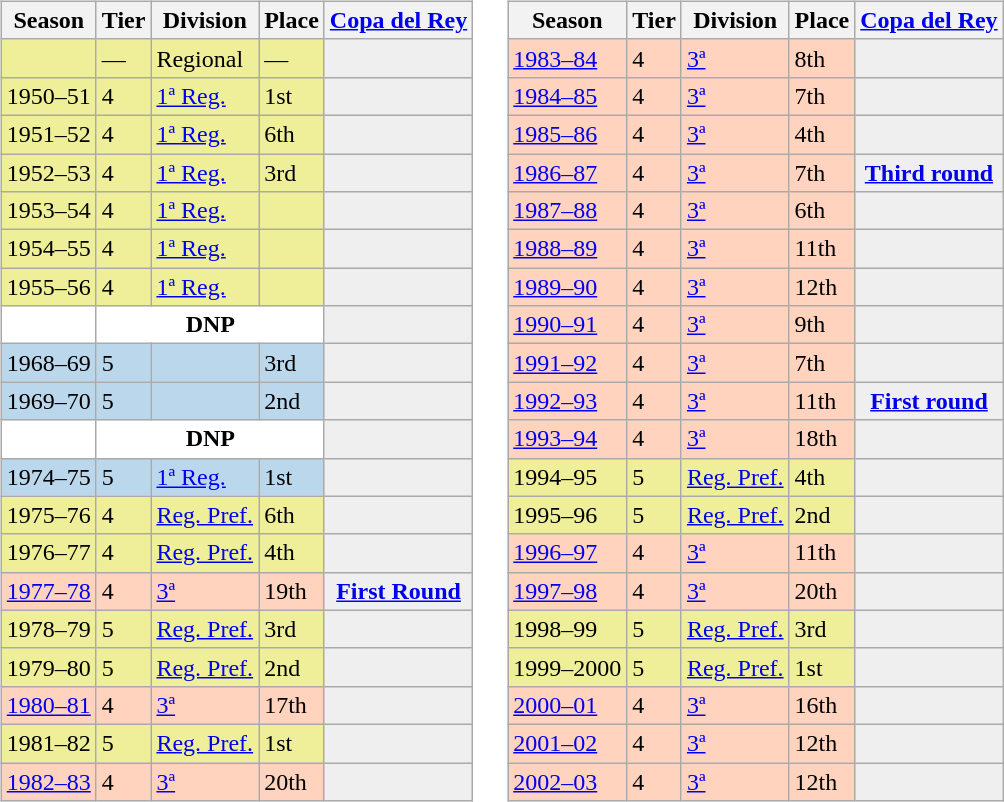<table>
<tr>
<td valign="top" width=0%><br><table class="wikitable">
<tr style="background:#f0f6fa;">
<th>Season</th>
<th>Tier</th>
<th>Division</th>
<th>Place</th>
<th><a href='#'>Copa del Rey</a></th>
</tr>
<tr>
<td style="background:#EFEF99;"></td>
<td style="background:#EFEF99;">—</td>
<td style="background:#EFEF99;">Regional</td>
<td style="background:#EFEF99;">—</td>
<th style="background:#efefef;"></th>
</tr>
<tr>
<td style="background:#EFEF99;">1950–51</td>
<td style="background:#EFEF99;">4</td>
<td style="background:#EFEF99;"><a href='#'>1ª Reg.</a></td>
<td style="background:#EFEF99;">1st</td>
<th style="background:#efefef;"></th>
</tr>
<tr>
<td style="background:#EFEF99;">1951–52</td>
<td style="background:#EFEF99;">4</td>
<td style="background:#EFEF99;"><a href='#'>1ª Reg.</a></td>
<td style="background:#EFEF99;">6th</td>
<th style="background:#efefef;"></th>
</tr>
<tr>
<td style="background:#EFEF99;">1952–53</td>
<td style="background:#EFEF99;">4</td>
<td style="background:#EFEF99;"><a href='#'>1ª Reg.</a></td>
<td style="background:#EFEF99;">3rd</td>
<th style="background:#efefef;"></th>
</tr>
<tr>
<td style="background:#EFEF99;">1953–54</td>
<td style="background:#EFEF99;">4</td>
<td style="background:#EFEF99;"><a href='#'>1ª Reg.</a></td>
<td style="background:#EFEF99;"></td>
<th style="background:#efefef;"></th>
</tr>
<tr>
<td style="background:#EFEF99;">1954–55</td>
<td style="background:#EFEF99;">4</td>
<td style="background:#EFEF99;"><a href='#'>1ª Reg.</a></td>
<td style="background:#EFEF99;"></td>
<th style="background:#efefef;"></th>
</tr>
<tr>
<td style="background:#EFEF99;">1955–56</td>
<td style="background:#EFEF99;">4</td>
<td style="background:#EFEF99;"><a href='#'>1ª Reg.</a></td>
<td style="background:#EFEF99;"></td>
<th style="background:#efefef;"></th>
</tr>
<tr>
<td style="background:#FFFFFF;"></td>
<th style="background:#FFFFFF;" colspan="3">DNP</th>
<th style="background:#efefef;"></th>
</tr>
<tr>
<td style="background:#BBD7EC;">1968–69</td>
<td style="background:#BBD7EC;">5</td>
<td style="background:#BBD7EC;"></td>
<td style="background:#BBD7EC;">3rd</td>
<th style="background:#efefef;"></th>
</tr>
<tr>
<td style="background:#BBD7EC;">1969–70</td>
<td style="background:#BBD7EC;">5</td>
<td style="background:#BBD7EC;"></td>
<td style="background:#BBD7EC;">2nd</td>
<th style="background:#efefef;"></th>
</tr>
<tr>
<td style="background:#FFFFFF;"></td>
<th style="background:#FFFFFF;" colspan="3">DNP</th>
<th style="background:#efefef;"></th>
</tr>
<tr>
<td style="background:#BBD7EC;">1974–75</td>
<td style="background:#BBD7EC;">5</td>
<td style="background:#BBD7EC;"><a href='#'>1ª Reg.</a></td>
<td style="background:#BBD7EC;">1st</td>
<th style="background:#efefef;"></th>
</tr>
<tr>
<td style="background:#EFEF99;">1975–76</td>
<td style="background:#EFEF99;">4</td>
<td style="background:#EFEF99;"><a href='#'>Reg. Pref.</a></td>
<td style="background:#EFEF99;">6th</td>
<th style="background:#efefef;"></th>
</tr>
<tr>
<td style="background:#EFEF99;">1976–77</td>
<td style="background:#EFEF99;">4</td>
<td style="background:#EFEF99;"><a href='#'>Reg. Pref.</a></td>
<td style="background:#EFEF99;">4th</td>
<th style="background:#efefef;"></th>
</tr>
<tr>
<td style="background:#FFD3BD;"><a href='#'>1977–78</a></td>
<td style="background:#FFD3BD;">4</td>
<td style="background:#FFD3BD;"><a href='#'>3ª</a></td>
<td style="background:#FFD3BD;">19th</td>
<th style="background:#efefef;"><a href='#'>First Round</a></th>
</tr>
<tr>
<td style="background:#EFEF99;">1978–79</td>
<td style="background:#EFEF99;">5</td>
<td style="background:#EFEF99;"><a href='#'>Reg. Pref.</a></td>
<td style="background:#EFEF99;">3rd</td>
<th style="background:#efefef;"></th>
</tr>
<tr>
<td style="background:#EFEF99;">1979–80</td>
<td style="background:#EFEF99;">5</td>
<td style="background:#EFEF99;"><a href='#'>Reg. Pref.</a></td>
<td style="background:#EFEF99;">2nd</td>
<th style="background:#efefef;"></th>
</tr>
<tr>
<td style="background:#FFD3BD;"><a href='#'>1980–81</a></td>
<td style="background:#FFD3BD;">4</td>
<td style="background:#FFD3BD;"><a href='#'>3ª</a></td>
<td style="background:#FFD3BD;">17th</td>
<th style="background:#efefef;"></th>
</tr>
<tr>
<td style="background:#EFEF99;">1981–82</td>
<td style="background:#EFEF99;">5</td>
<td style="background:#EFEF99;"><a href='#'>Reg. Pref.</a></td>
<td style="background:#EFEF99;">1st</td>
<th style="background:#efefef;"></th>
</tr>
<tr>
<td style="background:#FFD3BD;"><a href='#'>1982–83</a></td>
<td style="background:#FFD3BD;">4</td>
<td style="background:#FFD3BD;"><a href='#'>3ª</a></td>
<td style="background:#FFD3BD;">20th</td>
<th style="background:#efefef;"></th>
</tr>
</table>
</td>
<td valign="top" width=51%><br><table class="wikitable">
<tr style="background:#f0f6fa;">
<th>Season</th>
<th>Tier</th>
<th>Division</th>
<th>Place</th>
<th><a href='#'>Copa del Rey</a></th>
</tr>
<tr>
<td style="background:#FFD3BD;"><a href='#'>1983–84</a></td>
<td style="background:#FFD3BD;">4</td>
<td style="background:#FFD3BD;"><a href='#'>3ª</a></td>
<td style="background:#FFD3BD;">8th</td>
<th style="background:#efefef;"></th>
</tr>
<tr>
<td style="background:#FFD3BD;"><a href='#'>1984–85</a></td>
<td style="background:#FFD3BD;">4</td>
<td style="background:#FFD3BD;"><a href='#'>3ª</a></td>
<td style="background:#FFD3BD;">7th</td>
<th style="background:#efefef;"></th>
</tr>
<tr>
<td style="background:#FFD3BD;"><a href='#'>1985–86</a></td>
<td style="background:#FFD3BD;">4</td>
<td style="background:#FFD3BD;"><a href='#'>3ª</a></td>
<td style="background:#FFD3BD;">4th</td>
<th style="background:#efefef;"></th>
</tr>
<tr>
<td style="background:#FFD3BD;"><a href='#'>1986–87</a></td>
<td style="background:#FFD3BD;">4</td>
<td style="background:#FFD3BD;"><a href='#'>3ª</a></td>
<td style="background:#FFD3BD;">7th</td>
<th style="background:#efefef;"><a href='#'>Third round</a></th>
</tr>
<tr>
<td style="background:#FFD3BD;"><a href='#'>1987–88</a></td>
<td style="background:#FFD3BD;">4</td>
<td style="background:#FFD3BD;"><a href='#'>3ª</a></td>
<td style="background:#FFD3BD;">6th</td>
<th style="background:#efefef;"></th>
</tr>
<tr>
<td style="background:#FFD3BD;"><a href='#'>1988–89</a></td>
<td style="background:#FFD3BD;">4</td>
<td style="background:#FFD3BD;"><a href='#'>3ª</a></td>
<td style="background:#FFD3BD;">11th</td>
<th style="background:#efefef;"></th>
</tr>
<tr>
<td style="background:#FFD3BD;"><a href='#'>1989–90</a></td>
<td style="background:#FFD3BD;">4</td>
<td style="background:#FFD3BD;"><a href='#'>3ª</a></td>
<td style="background:#FFD3BD;">12th</td>
<th style="background:#efefef;"></th>
</tr>
<tr>
<td style="background:#FFD3BD;"><a href='#'>1990–91</a></td>
<td style="background:#FFD3BD;">4</td>
<td style="background:#FFD3BD;"><a href='#'>3ª</a></td>
<td style="background:#FFD3BD;">9th</td>
<th style="background:#efefef;"></th>
</tr>
<tr>
<td style="background:#FFD3BD;"><a href='#'>1991–92</a></td>
<td style="background:#FFD3BD;">4</td>
<td style="background:#FFD3BD;"><a href='#'>3ª</a></td>
<td style="background:#FFD3BD;">7th</td>
<th style="background:#efefef;"></th>
</tr>
<tr>
<td style="background:#FFD3BD;"><a href='#'>1992–93</a></td>
<td style="background:#FFD3BD;">4</td>
<td style="background:#FFD3BD;"><a href='#'>3ª</a></td>
<td style="background:#FFD3BD;">11th</td>
<th style="background:#efefef;"><a href='#'>First round</a></th>
</tr>
<tr>
<td style="background:#FFD3BD;"><a href='#'>1993–94</a></td>
<td style="background:#FFD3BD;">4</td>
<td style="background:#FFD3BD;"><a href='#'>3ª</a></td>
<td style="background:#FFD3BD;">18th</td>
<th style="background:#efefef;"></th>
</tr>
<tr>
<td style="background:#EFEF99;">1994–95</td>
<td style="background:#EFEF99;">5</td>
<td style="background:#EFEF99;"><a href='#'>Reg. Pref.</a></td>
<td style="background:#EFEF99;">4th</td>
<th style="background:#efefef;"></th>
</tr>
<tr>
<td style="background:#EFEF99;">1995–96</td>
<td style="background:#EFEF99;">5</td>
<td style="background:#EFEF99;"><a href='#'>Reg. Pref.</a></td>
<td style="background:#EFEF99;">2nd</td>
<th style="background:#efefef;"></th>
</tr>
<tr>
<td style="background:#FFD3BD;"><a href='#'>1996–97</a></td>
<td style="background:#FFD3BD;">4</td>
<td style="background:#FFD3BD;"><a href='#'>3ª</a></td>
<td style="background:#FFD3BD;">11th</td>
<th style="background:#efefef;"></th>
</tr>
<tr>
<td style="background:#FFD3BD;"><a href='#'>1997–98</a></td>
<td style="background:#FFD3BD;">4</td>
<td style="background:#FFD3BD;"><a href='#'>3ª</a></td>
<td style="background:#FFD3BD;">20th</td>
<th style="background:#efefef;"></th>
</tr>
<tr>
<td style="background:#EFEF99;">1998–99</td>
<td style="background:#EFEF99;">5</td>
<td style="background:#EFEF99;"><a href='#'>Reg. Pref.</a></td>
<td style="background:#EFEF99;">3rd</td>
<th style="background:#efefef;"></th>
</tr>
<tr>
<td style="background:#EFEF99;">1999–2000</td>
<td style="background:#EFEF99;">5</td>
<td style="background:#EFEF99;"><a href='#'>Reg. Pref.</a></td>
<td style="background:#EFEF99;">1st</td>
<th style="background:#efefef;"></th>
</tr>
<tr>
<td style="background:#FFD3BD;"><a href='#'>2000–01</a></td>
<td style="background:#FFD3BD;">4</td>
<td style="background:#FFD3BD;"><a href='#'>3ª</a></td>
<td style="background:#FFD3BD;">16th</td>
<th style="background:#efefef;"></th>
</tr>
<tr>
<td style="background:#FFD3BD;"><a href='#'>2001–02</a></td>
<td style="background:#FFD3BD;">4</td>
<td style="background:#FFD3BD;"><a href='#'>3ª</a></td>
<td style="background:#FFD3BD;">12th</td>
<th style="background:#efefef;"></th>
</tr>
<tr>
<td style="background:#FFD3BD;"><a href='#'>2002–03</a></td>
<td style="background:#FFD3BD;">4</td>
<td style="background:#FFD3BD;"><a href='#'>3ª</a></td>
<td style="background:#FFD3BD;">12th</td>
<th style="background:#efefef;"></th>
</tr>
</table>
</td>
</tr>
</table>
